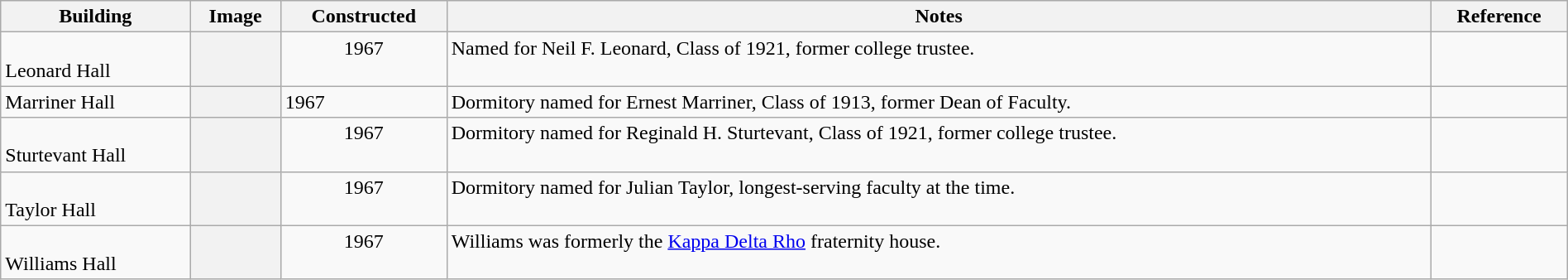<table class="wikitable sortable" style="width:100%">
<tr>
<th style="width:*;">Building</th>
<th style="width:*;" class="unsortable">Image</th>
<th style="width:*;">Constructed</th>
<th style="width:*;" class="unsortable">Notes</th>
<th class="unsortable" wdith="*">Reference</th>
</tr>
<tr valign="top">
<td><br>Leonard Hall</td>
<th style="text-align:center;"></th>
<td style="text-align:center;">1967</td>
<td>Named for Neil F. Leonard, Class of 1921, former college trustee.</td>
<td style="text-align:center;"></td>
</tr>
<tr>
<td>Marriner Hall</td>
<th></th>
<td>1967</td>
<td>Dormitory named for Ernest Marriner, Class of 1913, former Dean of Faculty.</td>
<td></td>
</tr>
<tr valign="top">
<td><br>Sturtevant Hall</td>
<th style="text-align:center;"></th>
<td style="text-align:center;">1967</td>
<td>Dormitory named for Reginald H. Sturtevant, Class of 1921, former college trustee.</td>
<td style="text-align:center;"></td>
</tr>
<tr valign="top">
<td><br>Taylor Hall</td>
<th style="text-align:center;"></th>
<td style="text-align:center;">1967</td>
<td>Dormitory named for Julian Taylor, longest-serving faculty at the time.</td>
<td style="text-align:center;"></td>
</tr>
<tr valign="top">
<td><br>Williams Hall</td>
<th style="text-align:center;"></th>
<td style="text-align:center;">1967</td>
<td>Williams was formerly the <a href='#'>Kappa Delta Rho</a> fraternity house.</td>
<td style="text-align:center;"></td>
</tr>
</table>
